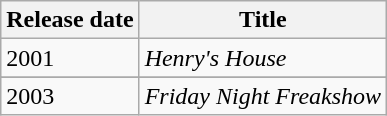<table class="wikitable">
<tr>
<th>Release date</th>
<th>Title</th>
</tr>
<tr>
<td>2001</td>
<td><em>Henry's House</em></td>
</tr>
<tr>
</tr>
<tr>
<td>2003</td>
<td><em>Friday Night Freakshow</em></td>
</tr>
</table>
